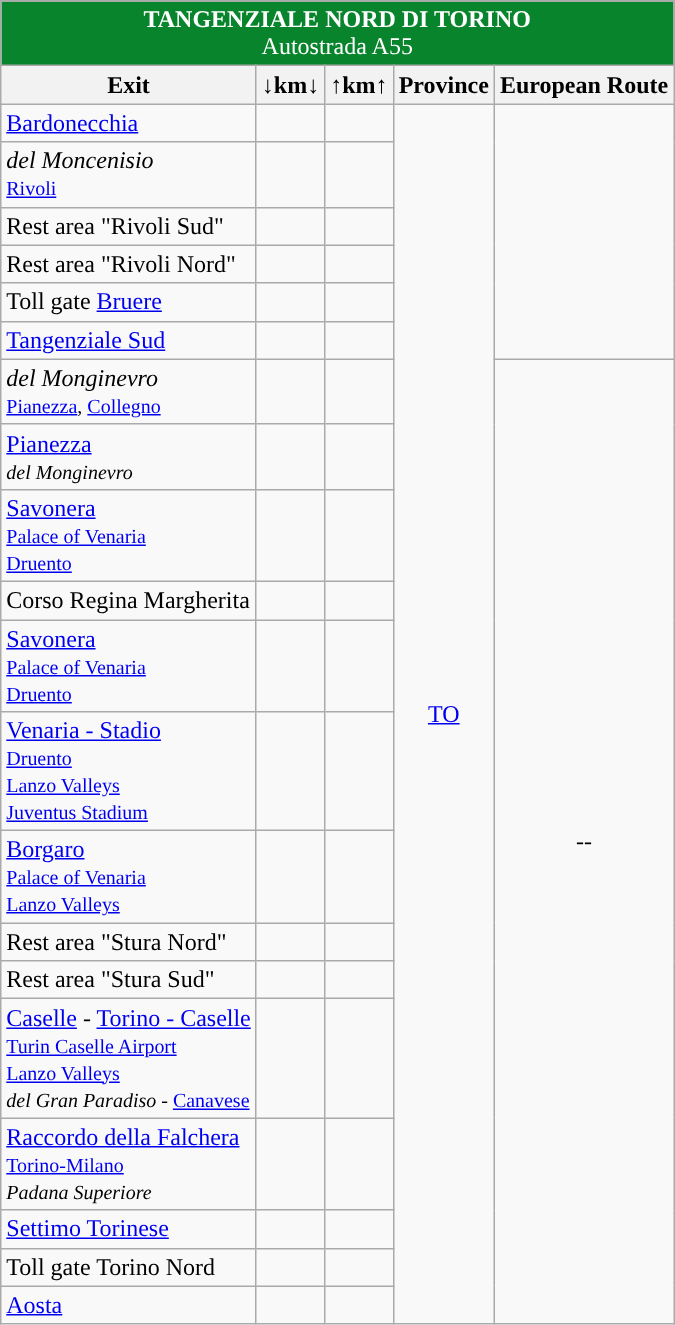<table class="wikitable" border="1">
<tr>
</tr>
<tr align="center" bgcolor="08842C" style="color: white;font-size:100%;">
<td colspan="6"><strong> TANGENZIALE NORD DI TORINO</strong><br>Autostrada A55</td>
</tr>
<tr>
<th style="text-align:center;"><strong>Exit</strong></th>
<th style="text-align:center;"><strong>↓km↓</strong></th>
<th style="text-align:center;"><strong>↑km↑</strong></th>
<th align="center"><strong>Province</strong></th>
<th align="center"><strong>European Route</strong></th>
</tr>
<tr>
<td>  <a href='#'>Bardonecchia</a></td>
<td align="right"></td>
<td align="right"></td>
<td rowspan="21" align="center"><a href='#'>TO</a></td>
<td rowspan=6 align="center"></td>
</tr>
<tr>
<td>  <em>del Moncenisio</em><br><small><a href='#'>Rivoli</a></small></td>
<td align="right"></td>
<td align="right"></td>
</tr>
<tr>
<td> Rest area "Rivoli Sud"</td>
<td align="right"></td>
<td align="right"></td>
</tr>
<tr>
<td> Rest area "Rivoli Nord"</td>
<td align="right"></td>
<td align="right"></td>
</tr>
<tr>
<td> Toll gate <a href='#'>Bruere</a></td>
<td align="right"></td>
<td align="right"></td>
</tr>
<tr>
<td>  <a href='#'>Tangenziale Sud</a></td>
<td align="right"></td>
<td align="right"></td>
</tr>
<tr>
<td>  <em>del Monginevro</em><br><small> <a href='#'>Pianezza</a>, <a href='#'>Collegno</a></small><br></td>
<td align="right"></td>
<td align="right"></td>
<td rowspan="14" align="center">--</td>
</tr>
<tr>
<td> <a href='#'>Pianezza</a><br><small> <em>del Monginevro</em></small></td>
<td align="right"></td>
<td align="right"></td>
</tr>
<tr>
<td> <a href='#'>Savonera</a><br><small> <a href='#'>Palace of Venaria</a><br><a href='#'>Druento</a><br></small></td>
<td align="right"></td>
<td align="right"></td>
</tr>
<tr>
<td>  Corso Regina Margherita</td>
<td align="right"></td>
<td align="right"></td>
</tr>
<tr>
<td> <a href='#'>Savonera</a><br><small> <a href='#'>Palace of Venaria</a><br><a href='#'>Druento</a><br></small></td>
<td align="right"></td>
<td align="right"></td>
</tr>
<tr>
<td> <a href='#'>Venaria - Stadio</a><br><small><a href='#'>Druento</a><br> <a href='#'>Lanzo Valleys</a><br> <a href='#'>Juventus Stadium</a></small></td>
<td align="right"></td>
<td align="right"></td>
</tr>
<tr>
<td> <a href='#'>Borgaro</a><br><small> <a href='#'>Palace of Venaria</a><br> <a href='#'>Lanzo Valleys</a></small></td>
<td align="right"></td>
<td align="right"></td>
</tr>
<tr>
<td> Rest area "Stura Nord"</td>
<td align="right"></td>
<td align="right"></td>
</tr>
<tr>
<td> Rest area "Stura Sud"</td>
<td align="right"></td>
<td align="right"></td>
</tr>
<tr>
<td> <a href='#'>Caselle</a> -  <a href='#'>Torino - Caselle</a><br><small> <a href='#'>Turin Caselle Airport</a></small><br><small> <a href='#'>Lanzo Valleys</a><br> <em>del Gran Paradiso</em> - <a href='#'>Canavese</a></small></td>
<td align="right"></td>
<td align="right"></td>
</tr>
<tr>
<td>  <a href='#'>Raccordo della Falchera</a><br><small>  <a href='#'>Torino-Milano</a><br> <em>Padana Superiore</em></small></td>
<td align="right"></td>
<td align="right"></td>
</tr>
<tr>
<td> <a href='#'>Settimo Torinese</a></td>
<td align="right"></td>
<td align="right"></td>
</tr>
<tr>
<td> Toll gate Torino Nord</td>
<td align="right"></td>
<td align="right"></td>
</tr>
<tr>
<td>   <a href='#'>Aosta</a></td>
<td align="right"></td>
<td align="right"></td>
</tr>
</table>
